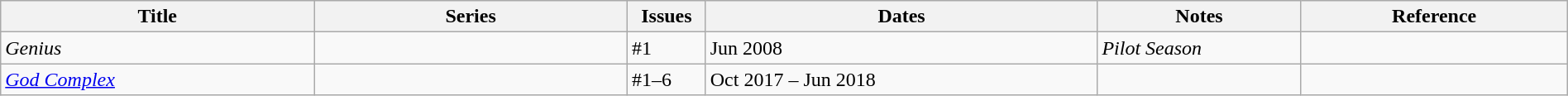<table class="wikitable sortable" style="width:100%;">
<tr>
<th width=20%>Title</th>
<th width=20%>Series</th>
<th width=5%>Issues</th>
<th width=25%>Dates</th>
<th width=13%>Notes</th>
<th>Reference</th>
</tr>
<tr>
<td><em>Genius</em></td>
<td></td>
<td>#1</td>
<td>Jun 2008</td>
<td><em>Pilot Season</em></td>
<td></td>
</tr>
<tr>
<td><em><a href='#'>God Complex</a></em></td>
<td></td>
<td>#1–6</td>
<td>Oct 2017 – Jun 2018</td>
<td></td>
<td></td>
</tr>
</table>
